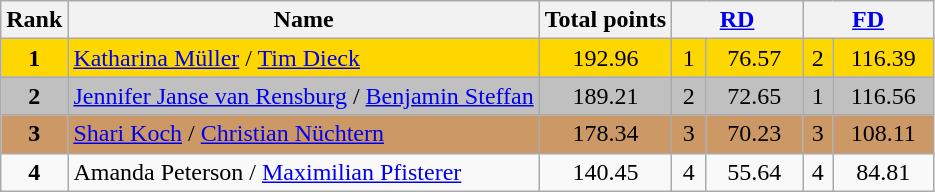<table class="wikitable sortable">
<tr>
<th>Rank</th>
<th>Name</th>
<th>Total points</th>
<th colspan="2" width="80px"><a href='#'>RD</a></th>
<th colspan="2" width="80px"><a href='#'>FD</a></th>
</tr>
<tr bgcolor="gold">
<td align="center"><strong>1</strong></td>
<td><a href='#'>Katharina Müller</a> / <a href='#'>Tim Dieck</a></td>
<td align="center">192.96</td>
<td align="center">1</td>
<td align="center">76.57</td>
<td align="center">2</td>
<td align="center">116.39</td>
</tr>
<tr bgcolor="silver">
<td align="center"><strong>2</strong></td>
<td><a href='#'>Jennifer Janse van Rensburg</a> / <a href='#'>Benjamin Steffan</a></td>
<td align="center">189.21</td>
<td align="center">2</td>
<td align="center">72.65</td>
<td align="center">1</td>
<td align="center">116.56</td>
</tr>
<tr bgcolor="cc9966">
<td align="center"><strong>3</strong></td>
<td><a href='#'>Shari Koch</a> / <a href='#'>Christian Nüchtern</a></td>
<td align="center">178.34</td>
<td align="center">3</td>
<td align="center">70.23</td>
<td align="center">3</td>
<td align="center">108.11</td>
</tr>
<tr>
<td align="center"><strong>4</strong></td>
<td>Amanda Peterson / <a href='#'>Maximilian Pfisterer</a></td>
<td align="center">140.45</td>
<td align="center">4</td>
<td align="center">55.64</td>
<td align="center">4</td>
<td align="center">84.81</td>
</tr>
</table>
